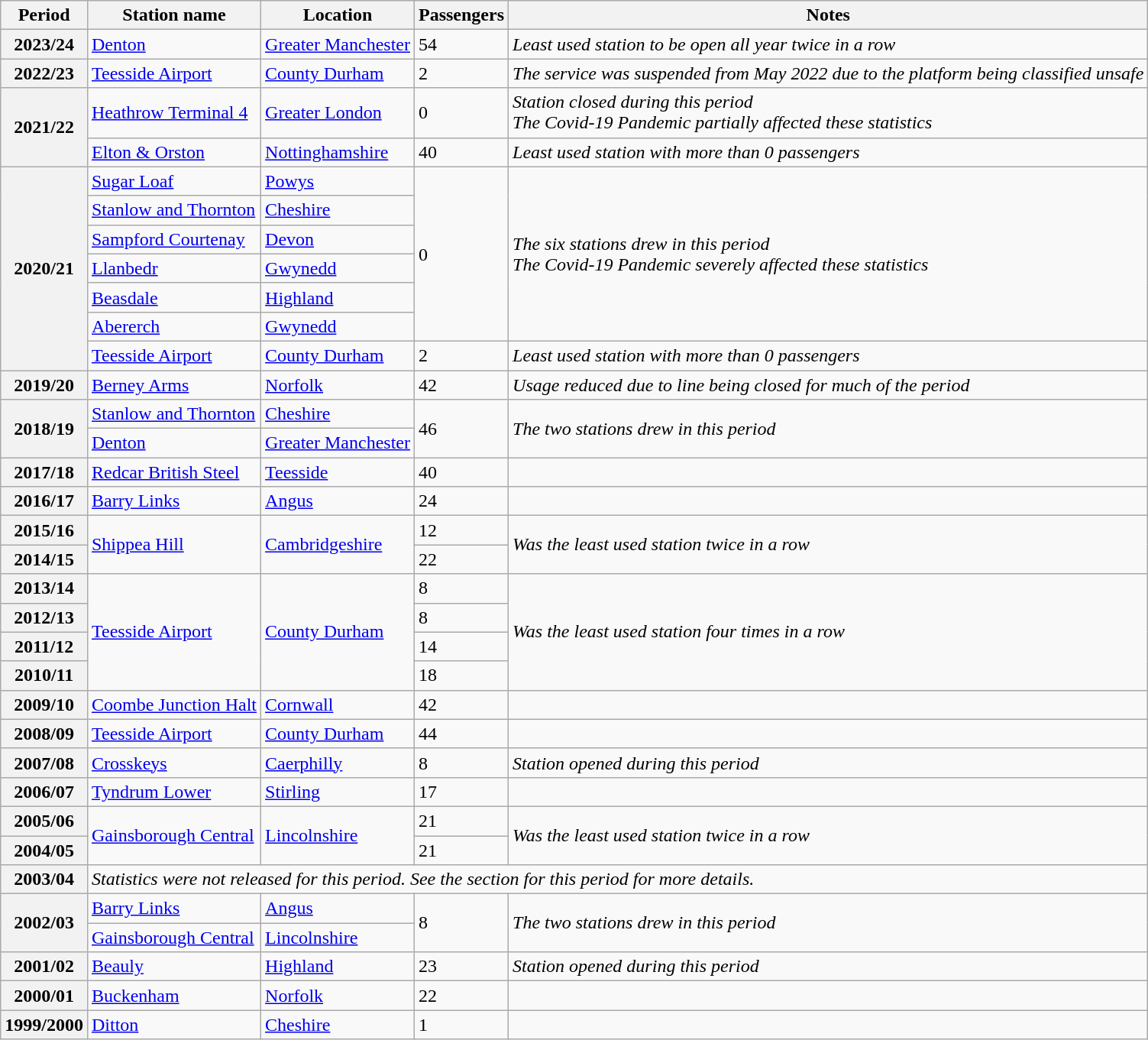<table class="wikitable sortable">
<tr>
<th>Period</th>
<th>Station name</th>
<th>Location</th>
<th>Passengers</th>
<th>Notes</th>
</tr>
<tr>
<th>2023/24</th>
<td><a href='#'>Denton</a></td>
<td><a href='#'>Greater Manchester</a></td>
<td>54</td>
<td><em>Least used station to be open all year twice in a row</em></td>
</tr>
<tr>
<th>2022/23</th>
<td><a href='#'>Teesside Airport</a></td>
<td><a href='#'>County Durham</a></td>
<td>2</td>
<td><em>The service was suspended from May 2022 due to the platform being classified unsafe</em></td>
</tr>
<tr>
<th rowspan="2">2021/22</th>
<td><a href='#'>Heathrow Terminal 4</a></td>
<td><a href='#'>Greater London</a></td>
<td>0</td>
<td><em>Station closed during this period</em><br><em>The Covid-19 Pandemic partially affected these statistics</em></td>
</tr>
<tr>
<td><a href='#'>Elton & Orston</a></td>
<td><a href='#'>Nottinghamshire</a></td>
<td>40</td>
<td><em>Least used station with more than 0 passengers</em></td>
</tr>
<tr>
<th rowspan="7">2020/21</th>
<td><a href='#'>Sugar Loaf</a></td>
<td><a href='#'>Powys</a></td>
<td rowspan="6">0</td>
<td rowspan="6"><em>The six stations drew in this period</em><br><em>The Covid-19 Pandemic severely affected these statistics</em></td>
</tr>
<tr>
<td><a href='#'>Stanlow and Thornton</a></td>
<td><a href='#'>Cheshire</a></td>
</tr>
<tr>
<td><a href='#'>Sampford Courtenay</a></td>
<td><a href='#'>Devon</a></td>
</tr>
<tr>
<td><a href='#'>Llanbedr</a></td>
<td><a href='#'>Gwynedd</a></td>
</tr>
<tr>
<td><a href='#'>Beasdale</a></td>
<td><a href='#'>Highland</a></td>
</tr>
<tr>
<td><a href='#'>Abererch</a></td>
<td><a href='#'>Gwynedd</a></td>
</tr>
<tr>
<td><a href='#'>Teesside Airport</a></td>
<td><a href='#'>County Durham</a></td>
<td>2</td>
<td><em>Least used station with more than 0 passengers</em></td>
</tr>
<tr>
<th>2019/20</th>
<td><a href='#'>Berney Arms</a></td>
<td><a href='#'>Norfolk</a></td>
<td>42</td>
<td><em>Usage reduced due to line being closed for much of the period</em></td>
</tr>
<tr>
<th rowspan="2">2018/19</th>
<td><a href='#'>Stanlow and Thornton</a></td>
<td><a href='#'>Cheshire</a></td>
<td rowspan="2">46</td>
<td rowspan="2"><em>The two stations drew in this period</em></td>
</tr>
<tr>
<td><a href='#'>Denton</a></td>
<td><a href='#'>Greater Manchester</a></td>
</tr>
<tr>
<th>2017/18</th>
<td><a href='#'>Redcar British Steel</a></td>
<td><a href='#'>Teesside</a></td>
<td>40</td>
<td></td>
</tr>
<tr>
<th>2016/17</th>
<td><a href='#'>Barry Links</a></td>
<td><a href='#'>Angus</a></td>
<td>24</td>
<td></td>
</tr>
<tr>
<th>2015/16</th>
<td rowspan="2"><a href='#'>Shippea Hill</a></td>
<td rowspan="2"><a href='#'>Cambridgeshire</a></td>
<td>12</td>
<td rowspan="2"><em>Was the least used station twice in a row</em></td>
</tr>
<tr>
<th>2014/15</th>
<td>22</td>
</tr>
<tr>
<th>2013/14</th>
<td rowspan="4"><a href='#'>Teesside Airport</a></td>
<td rowspan="4"><a href='#'>County Durham</a></td>
<td>8</td>
<td rowspan="4"><em>Was the least used station four times in a row</em></td>
</tr>
<tr>
<th>2012/13</th>
<td>8</td>
</tr>
<tr>
<th>2011/12</th>
<td>14</td>
</tr>
<tr>
<th>2010/11</th>
<td>18</td>
</tr>
<tr>
<th>2009/10</th>
<td><a href='#'>Coombe Junction Halt</a></td>
<td><a href='#'>Cornwall</a></td>
<td>42</td>
<td></td>
</tr>
<tr>
<th>2008/09</th>
<td><a href='#'>Teesside Airport</a></td>
<td><a href='#'>County Durham</a></td>
<td>44</td>
<td></td>
</tr>
<tr>
<th>2007/08</th>
<td><a href='#'>Crosskeys</a></td>
<td><a href='#'>Caerphilly</a></td>
<td>8</td>
<td><em>Station opened during this period</em></td>
</tr>
<tr>
<th>2006/07</th>
<td><a href='#'>Tyndrum Lower</a></td>
<td><a href='#'>Stirling</a></td>
<td>17</td>
<td></td>
</tr>
<tr>
<th>2005/06</th>
<td rowspan="2"><a href='#'>Gainsborough Central</a></td>
<td rowspan="2"><a href='#'>Lincolnshire</a></td>
<td>21</td>
<td rowspan="2"><em>Was the least used station twice in a row</em></td>
</tr>
<tr>
<th>2004/05</th>
<td>21</td>
</tr>
<tr>
<th>2003/04</th>
<td colspan="4"><em>Statistics were not released for this period. See the section for this period for more details.</em></td>
</tr>
<tr>
<th rowspan="2">2002/03</th>
<td><a href='#'>Barry Links</a></td>
<td><a href='#'>Angus</a></td>
<td rowspan="2">8</td>
<td rowspan="2"><em>The two stations drew in this period</em></td>
</tr>
<tr>
<td><a href='#'>Gainsborough Central</a></td>
<td><a href='#'>Lincolnshire</a></td>
</tr>
<tr>
<th>2001/02</th>
<td><a href='#'>Beauly</a></td>
<td><a href='#'>Highland</a></td>
<td>23</td>
<td><em>Station opened during this period</em></td>
</tr>
<tr>
<th>2000/01</th>
<td><a href='#'>Buckenham</a></td>
<td><a href='#'>Norfolk</a></td>
<td>22</td>
<td></td>
</tr>
<tr>
<th>1999/2000</th>
<td><a href='#'>Ditton</a></td>
<td><a href='#'>Cheshire</a></td>
<td>1</td>
<td></td>
</tr>
</table>
